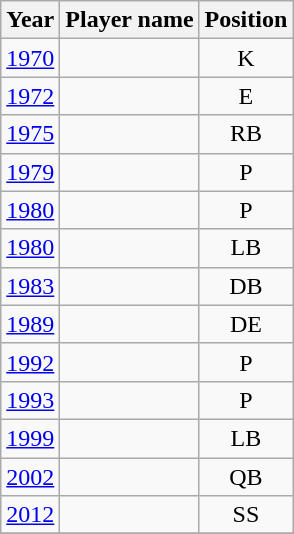<table class="wikitable sortable">
<tr>
<th>Year</th>
<th>Player name</th>
<th>Position</th>
</tr>
<tr>
<td align="center"><a href='#'>1970</a></td>
<td align="center"></td>
<td align="center">K</td>
</tr>
<tr>
<td align="center"><a href='#'>1972</a></td>
<td align="center"></td>
<td align="center">E</td>
</tr>
<tr>
<td align="center"><a href='#'>1975</a></td>
<td align="center"></td>
<td align="center">RB</td>
</tr>
<tr>
<td align="center"><a href='#'>1979</a></td>
<td align="center"></td>
<td align="center">P</td>
</tr>
<tr>
<td align="center"><a href='#'>1980</a></td>
<td align="center"></td>
<td align="center">P</td>
</tr>
<tr>
<td align="center"><a href='#'>1980</a></td>
<td align="center"></td>
<td align="center">LB</td>
</tr>
<tr>
<td align="center"><a href='#'>1983</a></td>
<td align="center"></td>
<td align="center">DB</td>
</tr>
<tr>
<td align="center"><a href='#'>1989</a></td>
<td align="center"></td>
<td align="center">DE</td>
</tr>
<tr>
<td align="center"><a href='#'>1992</a></td>
<td align="center"></td>
<td align="center">P</td>
</tr>
<tr>
<td align="center"><a href='#'>1993</a></td>
<td align="center"></td>
<td align="center">P</td>
</tr>
<tr>
<td align="center"><a href='#'>1999</a></td>
<td align="center"></td>
<td align="center">LB</td>
</tr>
<tr>
<td align="center"><a href='#'>2002</a></td>
<td align="center"></td>
<td align="center">QB</td>
</tr>
<tr>
<td align="center"><a href='#'>2012</a></td>
<td align="center"></td>
<td align="center">SS</td>
</tr>
<tr>
</tr>
</table>
